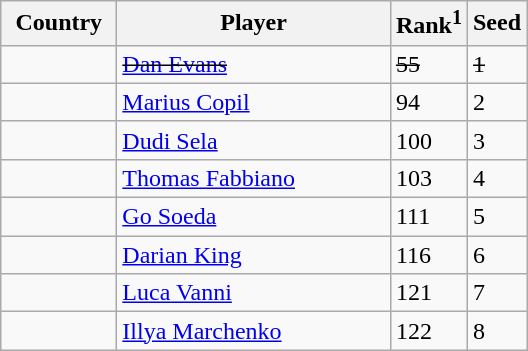<table class="wikitable" border="1">
<tr>
<th width="70">Country</th>
<th width="175">Player</th>
<th>Rank<sup>1</sup></th>
<th>Seed</th>
</tr>
<tr>
<td><s></s></td>
<td><s><a href='#'>Dan Evans</a></s></td>
<td><s>55</s></td>
<td><s>1</s></td>
</tr>
<tr>
<td></td>
<td><a href='#'>Marius Copil</a></td>
<td>94</td>
<td>2</td>
</tr>
<tr>
<td></td>
<td><a href='#'>Dudi Sela</a></td>
<td>100</td>
<td>3</td>
</tr>
<tr>
<td></td>
<td><a href='#'>Thomas Fabbiano</a></td>
<td>103</td>
<td>4</td>
</tr>
<tr>
<td></td>
<td><a href='#'>Go Soeda</a></td>
<td>111</td>
<td>5</td>
</tr>
<tr>
<td></td>
<td><a href='#'>Darian King</a></td>
<td>116</td>
<td>6</td>
</tr>
<tr>
<td></td>
<td><a href='#'>Luca Vanni</a></td>
<td>121</td>
<td>7</td>
</tr>
<tr>
<td></td>
<td><a href='#'>Illya Marchenko</a></td>
<td>122</td>
<td>8</td>
</tr>
</table>
